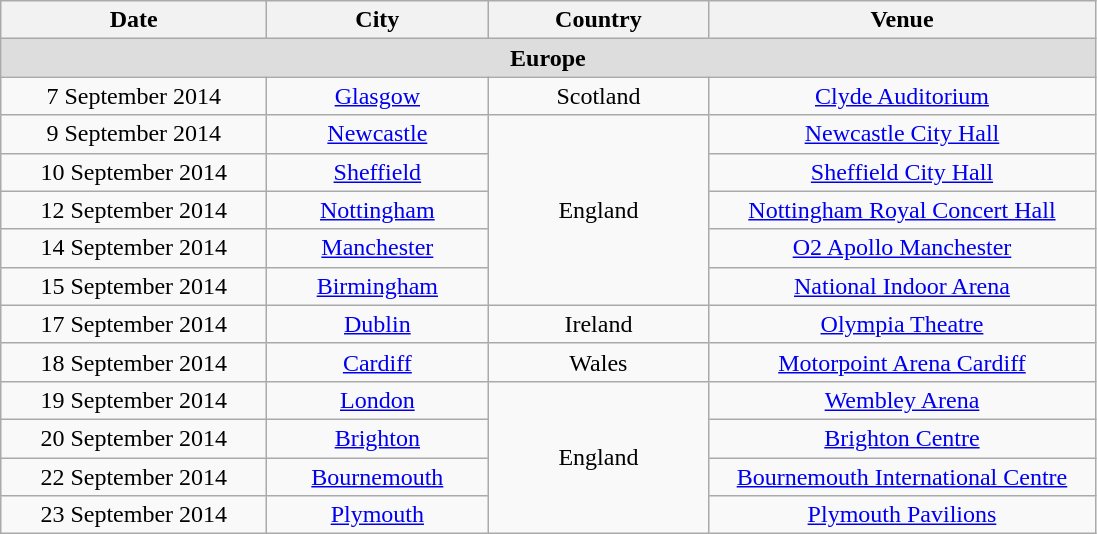<table class="wikitable" style="text-align:center;">
<tr>
<th style="width:170px;">Date</th>
<th style="width:140px;">City</th>
<th style="width:140px;">Country</th>
<th style="width:250px;">Venue</th>
</tr>
<tr style="background:#ddd;">
<td colspan=4><strong>Europe</strong></td>
</tr>
<tr>
<td>7 September 2014</td>
<td><a href='#'>Glasgow</a></td>
<td>Scotland</td>
<td><a href='#'>Clyde Auditorium</a></td>
</tr>
<tr>
<td>9 September 2014</td>
<td><a href='#'>Newcastle</a></td>
<td rowspan="5">England</td>
<td><a href='#'>Newcastle City Hall</a></td>
</tr>
<tr>
<td>10 September 2014</td>
<td><a href='#'>Sheffield</a></td>
<td><a href='#'>Sheffield City Hall</a></td>
</tr>
<tr>
<td>12 September 2014</td>
<td><a href='#'>Nottingham</a></td>
<td><a href='#'>Nottingham Royal Concert Hall</a></td>
</tr>
<tr>
<td>14 September 2014</td>
<td><a href='#'>Manchester</a></td>
<td><a href='#'>O2 Apollo Manchester</a></td>
</tr>
<tr>
<td>15 September 2014</td>
<td><a href='#'>Birmingham</a></td>
<td><a href='#'>National Indoor Arena</a></td>
</tr>
<tr>
<td>17 September 2014</td>
<td><a href='#'>Dublin</a></td>
<td>Ireland</td>
<td><a href='#'>Olympia Theatre</a></td>
</tr>
<tr>
<td>18 September 2014</td>
<td><a href='#'>Cardiff</a></td>
<td>Wales</td>
<td><a href='#'>Motorpoint Arena Cardiff</a></td>
</tr>
<tr>
<td>19 September 2014</td>
<td><a href='#'>London</a></td>
<td rowspan="4">England</td>
<td><a href='#'>Wembley Arena</a></td>
</tr>
<tr>
<td>20 September 2014</td>
<td><a href='#'>Brighton</a></td>
<td><a href='#'>Brighton Centre</a></td>
</tr>
<tr>
<td>22 September 2014</td>
<td><a href='#'>Bournemouth</a></td>
<td><a href='#'>Bournemouth International Centre</a></td>
</tr>
<tr>
<td>23 September 2014</td>
<td><a href='#'>Plymouth</a></td>
<td><a href='#'>Plymouth Pavilions</a></td>
</tr>
</table>
